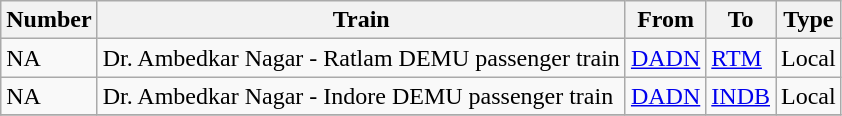<table class="wikitable sortable">
<tr>
<th>Number</th>
<th>Train</th>
<th>From</th>
<th>To</th>
<th>Type</th>
</tr>
<tr>
<td>NA</td>
<td>Dr. Ambedkar Nagar - Ratlam DEMU passenger train</td>
<td><a href='#'>DADN</a></td>
<td><a href='#'>RTM</a></td>
<td>Local</td>
</tr>
<tr>
<td>NA</td>
<td>Dr. Ambedkar Nagar - Indore DEMU passenger train</td>
<td><a href='#'>DADN</a></td>
<td><a href='#'>INDB</a></td>
<td>Local</td>
</tr>
<tr>
</tr>
</table>
